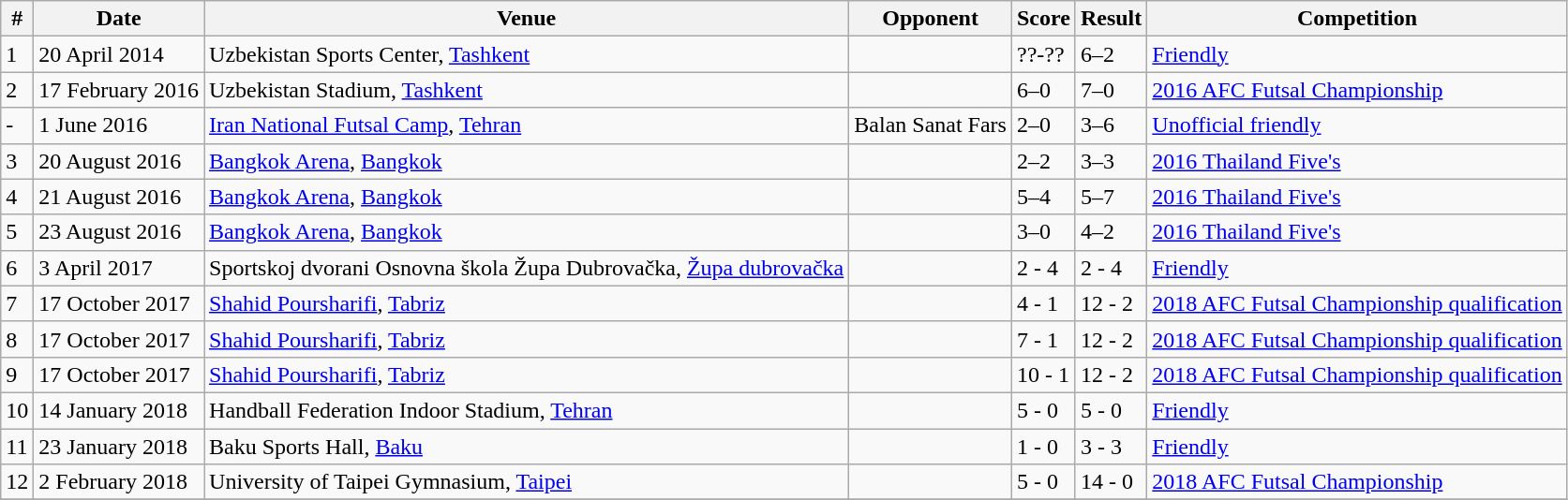<table class="wikitable sortable">
<tr>
<th>#</th>
<th>Date</th>
<th>Venue</th>
<th>Opponent</th>
<th>Score</th>
<th>Result</th>
<th>Competition</th>
</tr>
<tr>
<td>1</td>
<td>20 April 2014</td>
<td> Uzbekistan Sports Center, <a href='#'>Tashkent</a></td>
<td></td>
<td>??-??</td>
<td>6–2</td>
<td><a href='#'>Friendly</a></td>
</tr>
<tr>
<td>2</td>
<td>17 February 2016</td>
<td> Uzbekistan Stadium, <a href='#'>Tashkent</a></td>
<td></td>
<td>6–0</td>
<td>7–0</td>
<td><a href='#'>2016 AFC Futsal Championship</a></td>
</tr>
<tr>
<td>-</td>
<td>1 June 2016</td>
<td> <a href='#'>Iran National Futsal Camp</a>, <a href='#'>Tehran</a></td>
<td>Balan Sanat Fars</td>
<td>2–0</td>
<td>3–6</td>
<td><a href='#'>Unofficial friendly</a></td>
</tr>
<tr>
<td>3</td>
<td>20 August 2016</td>
<td> <a href='#'>Bangkok Arena</a>, <a href='#'>Bangkok</a></td>
<td></td>
<td>2–2</td>
<td>3–3</td>
<td><a href='#'>2016 Thailand Five's</a></td>
</tr>
<tr>
<td>4</td>
<td>21 August 2016</td>
<td> <a href='#'>Bangkok Arena</a>, <a href='#'>Bangkok</a></td>
<td></td>
<td>5–4</td>
<td>5–7</td>
<td><a href='#'>2016 Thailand Five's</a></td>
</tr>
<tr>
<td>5</td>
<td>23 August 2016</td>
<td> <a href='#'>Bangkok Arena</a>, <a href='#'>Bangkok</a></td>
<td></td>
<td>3–0</td>
<td>4–2</td>
<td><a href='#'>2016 Thailand Five's</a></td>
</tr>
<tr>
<td>6</td>
<td>3 April 2017</td>
<td> Sportskoj dvorani Osnovna škola Župa Dubrovačka, <a href='#'>Župa dubrovačka</a></td>
<td></td>
<td>2 - 4</td>
<td>2 - 4</td>
<td><a href='#'>Friendly</a></td>
</tr>
<tr>
<td>7</td>
<td>17 October 2017</td>
<td> <a href='#'>Shahid Poursharifi</a>, <a href='#'>Tabriz</a></td>
<td></td>
<td>4 - 1</td>
<td>12 - 2</td>
<td><a href='#'>2018 AFC Futsal Championship qualification</a></td>
</tr>
<tr>
<td>8</td>
<td>17 October 2017</td>
<td> <a href='#'>Shahid Poursharifi</a>, <a href='#'>Tabriz</a></td>
<td></td>
<td>7 - 1</td>
<td>12 - 2</td>
<td><a href='#'>2018 AFC Futsal Championship qualification</a></td>
</tr>
<tr>
<td>9</td>
<td>17 October 2017</td>
<td> <a href='#'>Shahid Poursharifi</a>, <a href='#'>Tabriz</a></td>
<td></td>
<td>10 - 1</td>
<td>12 - 2</td>
<td><a href='#'>2018 AFC Futsal Championship qualification</a></td>
</tr>
<tr>
<td>10</td>
<td>14 January 2018</td>
<td> Handball Federation Indoor Stadium, <a href='#'>Tehran</a></td>
<td></td>
<td>5 - 0</td>
<td>5 - 0</td>
<td><a href='#'>Friendly</a></td>
</tr>
<tr>
<td>11</td>
<td>23 January 2018</td>
<td> Baku Sports Hall, <a href='#'>Baku</a></td>
<td></td>
<td>1 - 0</td>
<td>3 - 3</td>
<td><a href='#'>Friendly</a></td>
</tr>
<tr>
<td>12</td>
<td>2 February 2018</td>
<td> University of Taipei Gymnasium, <a href='#'>Taipei</a></td>
<td></td>
<td>5 - 0</td>
<td>14 - 0</td>
<td><a href='#'>2018 AFC Futsal Championship</a></td>
</tr>
<tr>
</tr>
</table>
